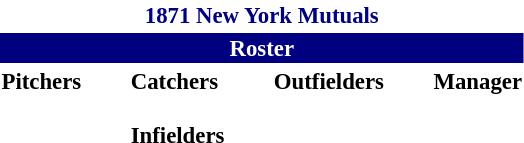<table class="toccolours" style="font-size: 95%;">
<tr>
<th colspan="10" style="background-color: white; color: navy;text-align: center;">1871 New York Mutuals</th>
</tr>
<tr>
<td colspan="10" style="background-color: navy; color: white; text-align: center;"><strong>Roster</strong></td>
</tr>
<tr>
<td valign="top"><strong>Pitchers</strong><br>
</td>
<td width="25px"></td>
<td valign="top"><strong>Catchers</strong><br><br><strong>Infielders</strong>




</td>
<td width="25px"></td>
<td valign="top"><strong>Outfielders</strong><br>

</td>
<td width="25px"></td>
<td valign="top"><strong>Manager</strong><br></td>
</tr>
<tr>
</tr>
</table>
